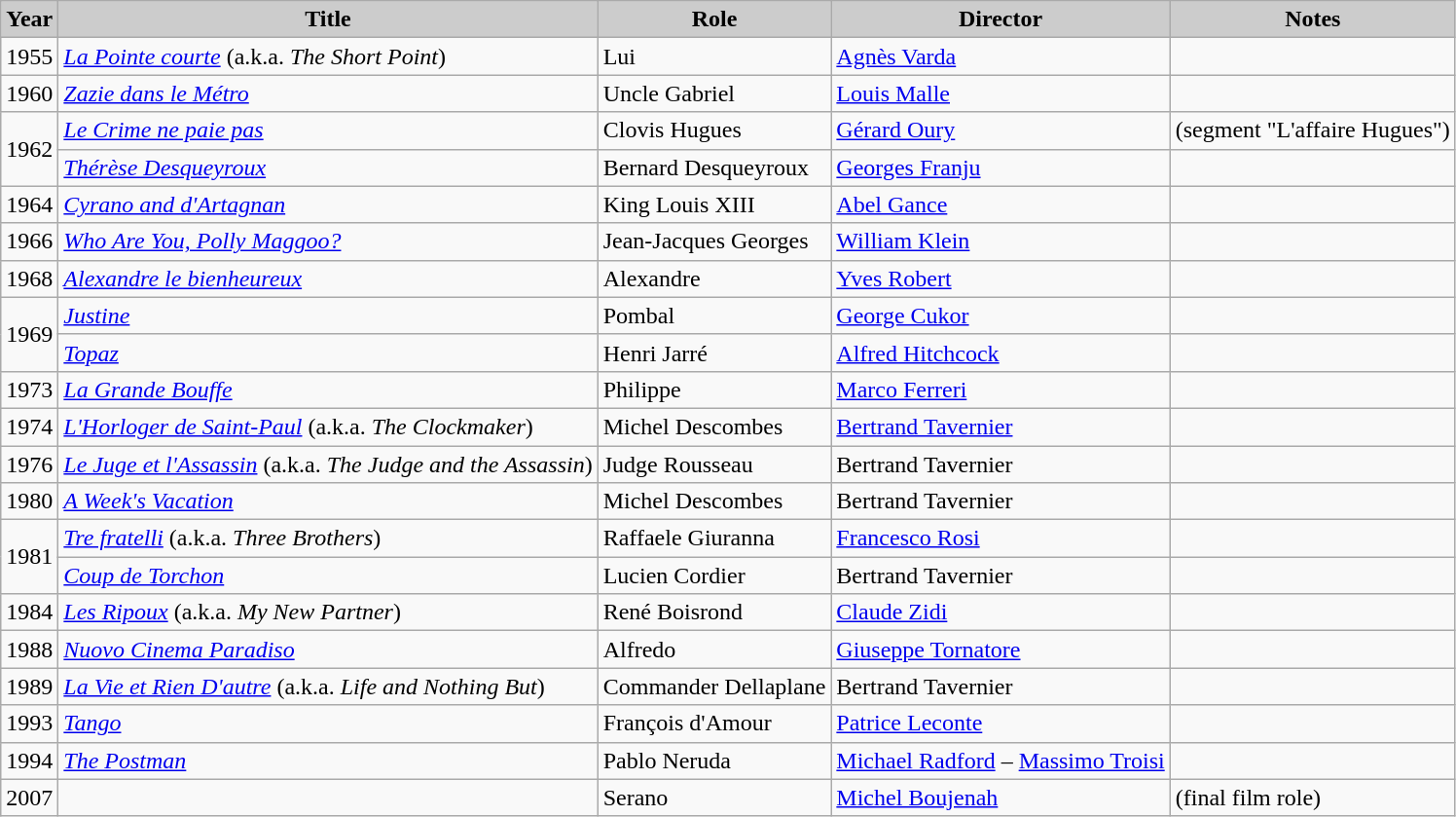<table class="wikitable">
<tr>
<th style="background: #CCCCCC;">Year</th>
<th style="background: #CCCCCC;">Title</th>
<th style="background: #CCCCCC;">Role</th>
<th style="background: #CCCCCC;">Director</th>
<th style="background: #CCCCCC;">Notes</th>
</tr>
<tr>
<td>1955</td>
<td><em><a href='#'>La Pointe courte</a></em> (a.k.a. <em>The Short Point</em>)</td>
<td>Lui</td>
<td><a href='#'>Agnès Varda</a></td>
<td></td>
</tr>
<tr>
<td>1960</td>
<td><em><a href='#'>Zazie dans le Métro</a></em></td>
<td>Uncle Gabriel</td>
<td><a href='#'>Louis Malle</a></td>
<td></td>
</tr>
<tr>
<td rowspan="2">1962</td>
<td><em><a href='#'>Le Crime ne paie pas</a></em></td>
<td>Clovis Hugues</td>
<td><a href='#'>Gérard Oury</a></td>
<td>(segment "L'affaire Hugues")</td>
</tr>
<tr>
<td><em><a href='#'>Thérèse Desqueyroux</a></em></td>
<td>Bernard Desqueyroux</td>
<td><a href='#'>Georges Franju</a></td>
<td></td>
</tr>
<tr>
<td>1964</td>
<td><em><a href='#'>Cyrano and d'Artagnan</a></em></td>
<td>King Louis XIII</td>
<td><a href='#'>Abel Gance</a></td>
<td></td>
</tr>
<tr>
<td>1966</td>
<td><em><a href='#'>Who Are You, Polly Maggoo?</a></em></td>
<td>Jean-Jacques Georges</td>
<td><a href='#'>William Klein</a></td>
<td></td>
</tr>
<tr>
<td>1968</td>
<td><em><a href='#'>Alexandre le bienheureux</a></em></td>
<td>Alexandre</td>
<td><a href='#'>Yves Robert</a></td>
<td></td>
</tr>
<tr>
<td rowspan="2">1969</td>
<td><em><a href='#'>Justine</a></em></td>
<td>Pombal</td>
<td><a href='#'>George Cukor</a></td>
<td></td>
</tr>
<tr>
<td><em><a href='#'>Topaz</a></em></td>
<td>Henri Jarré</td>
<td><a href='#'>Alfred Hitchcock</a></td>
<td></td>
</tr>
<tr>
<td>1973</td>
<td><em><a href='#'>La Grande Bouffe</a></em></td>
<td>Philippe</td>
<td><a href='#'>Marco Ferreri</a></td>
<td></td>
</tr>
<tr>
<td>1974</td>
<td><em><a href='#'>L'Horloger de Saint-Paul</a></em> (a.k.a. <em>The Clockmaker</em>)</td>
<td>Michel Descombes</td>
<td><a href='#'>Bertrand Tavernier</a></td>
<td></td>
</tr>
<tr>
<td>1976</td>
<td><em><a href='#'>Le Juge et l'Assassin</a></em> (a.k.a. <em>The Judge and the Assassin</em>)</td>
<td>Judge Rousseau</td>
<td>Bertrand Tavernier</td>
<td></td>
</tr>
<tr>
<td>1980</td>
<td><em><a href='#'>A Week's Vacation</a></em></td>
<td>Michel Descombes</td>
<td>Bertrand Tavernier</td>
<td></td>
</tr>
<tr>
<td rowspan="2">1981</td>
<td><em><a href='#'>Tre fratelli</a></em> (a.k.a. <em>Three Brothers</em>)</td>
<td>Raffaele Giuranna</td>
<td><a href='#'>Francesco Rosi</a></td>
<td></td>
</tr>
<tr>
<td><em><a href='#'>Coup de Torchon</a></em></td>
<td>Lucien Cordier</td>
<td>Bertrand Tavernier</td>
<td></td>
</tr>
<tr>
<td>1984</td>
<td><em><a href='#'>Les Ripoux</a></em> (a.k.a. <em>My New Partner</em>)</td>
<td>René Boisrond</td>
<td><a href='#'>Claude Zidi</a></td>
<td></td>
</tr>
<tr>
<td>1988</td>
<td><em><a href='#'>Nuovo Cinema Paradiso</a></em></td>
<td>Alfredo</td>
<td><a href='#'>Giuseppe Tornatore</a></td>
<td></td>
</tr>
<tr>
<td>1989</td>
<td><em><a href='#'>La Vie et Rien D'autre</a></em> (a.k.a. <em>Life and Nothing But</em>)</td>
<td>Commander Dellaplane</td>
<td>Bertrand Tavernier</td>
<td></td>
</tr>
<tr>
<td>1993</td>
<td><em><a href='#'>Tango</a></em></td>
<td>François d'Amour</td>
<td><a href='#'>Patrice Leconte</a></td>
<td></td>
</tr>
<tr>
<td>1994</td>
<td><em><a href='#'>The Postman</a></em></td>
<td>Pablo Neruda</td>
<td [Michael_Radford><a href='#'>Michael Radford</a> – <a href='#'>Massimo Troisi</a></td>
<td></td>
</tr>
<tr>
<td>2007</td>
<td><em></em></td>
<td>Serano</td>
<td><a href='#'>Michel Boujenah</a></td>
<td>(final film role)</td>
</tr>
</table>
